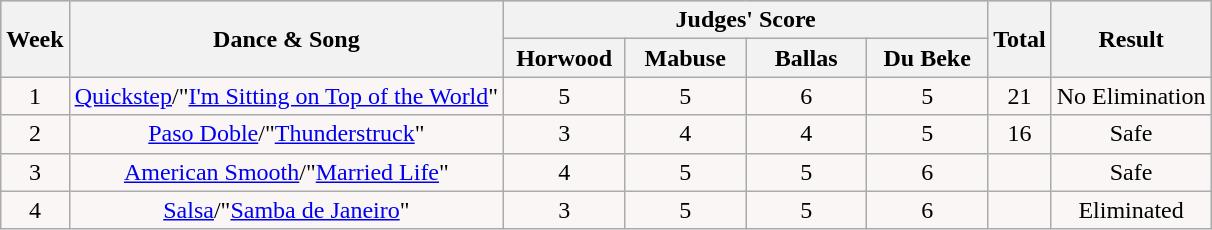<table class="wikitable collapsible">
<tr style="text-align:center; background:#ccc;">
<th rowspan=2>Week</th>
<th rowspan=2>Dance & Song</th>
<th colspan=4>Judges' Score</th>
<th rowspan=2>Total</th>
<th rowspan=2>Result</th>
</tr>
<tr>
<th style="width:10%;">Horwood</th>
<th style="width:10%;">Mabuse</th>
<th style="width:10%;">Ballas</th>
<th style="width:10%;">Du Beke</th>
</tr>
<tr style="text-align:center; background:#faf6f6;">
<td>1</td>
<td><a href='#'>Quickstep</a>/"<a href='#'>I'm Sitting on Top of the World</a>"</td>
<td>5</td>
<td>5</td>
<td>6</td>
<td>5</td>
<td>21</td>
<td>No Elimination</td>
</tr>
<tr style="text-align:center; background:#faf6f6;">
<td>2</td>
<td><a href='#'>Paso Doble</a>/"<a href='#'>Thunderstruck</a>"</td>
<td>3</td>
<td>4</td>
<td>4</td>
<td>5</td>
<td>16</td>
<td>Safe</td>
</tr>
<tr style="text-align:center; background:#faf6f6;">
<td>3</td>
<td><a href='#'>American Smooth</a>/"<a href='#'>Married Life</a>"</td>
<td>4</td>
<td>5</td>
<td>5</td>
<td>6</td>
<td><em></em></td>
<td>Safe</td>
</tr>
<tr style="text-align:center; background:#faf6f6;">
<td>4</td>
<td><a href='#'>Salsa</a>/"<a href='#'>Samba de Janeiro</a>"</td>
<td>3</td>
<td>5</td>
<td>5</td>
<td>6</td>
<td><em></em></td>
<td>Eliminated</td>
</tr>
</table>
